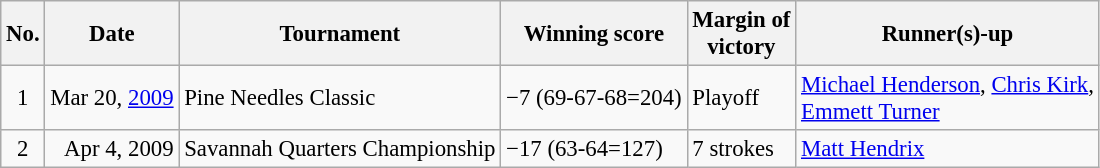<table class="wikitable" style="font-size:95%;">
<tr>
<th>No.</th>
<th>Date</th>
<th>Tournament</th>
<th>Winning score</th>
<th>Margin of<br>victory</th>
<th>Runner(s)-up</th>
</tr>
<tr>
<td align=center>1</td>
<td align=right>Mar 20, <a href='#'>2009</a></td>
<td>Pine Needles Classic</td>
<td>−7 (69-67-68=204)</td>
<td>Playoff</td>
<td> <a href='#'>Michael Henderson</a>,  <a href='#'>Chris Kirk</a>,<br> <a href='#'>Emmett Turner</a></td>
</tr>
<tr>
<td align=center>2</td>
<td align=right>Apr 4, 2009</td>
<td>Savannah Quarters Championship</td>
<td>−17 (63-64=127)</td>
<td>7 strokes</td>
<td> <a href='#'>Matt Hendrix</a></td>
</tr>
</table>
